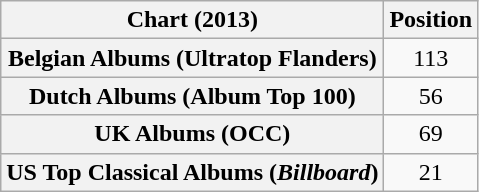<table class="wikitable sortable plainrowheaders" style="text-align:center">
<tr>
<th scope="col">Chart (2013)</th>
<th scope="col">Position</th>
</tr>
<tr>
<th scope="row">Belgian Albums (Ultratop Flanders)</th>
<td>113</td>
</tr>
<tr>
<th scope="row">Dutch Albums (Album Top 100)</th>
<td>56</td>
</tr>
<tr>
<th scope="row">UK Albums (OCC)</th>
<td>69</td>
</tr>
<tr>
<th scope="row">US Top Classical Albums (<em>Billboard</em>)</th>
<td>21</td>
</tr>
</table>
